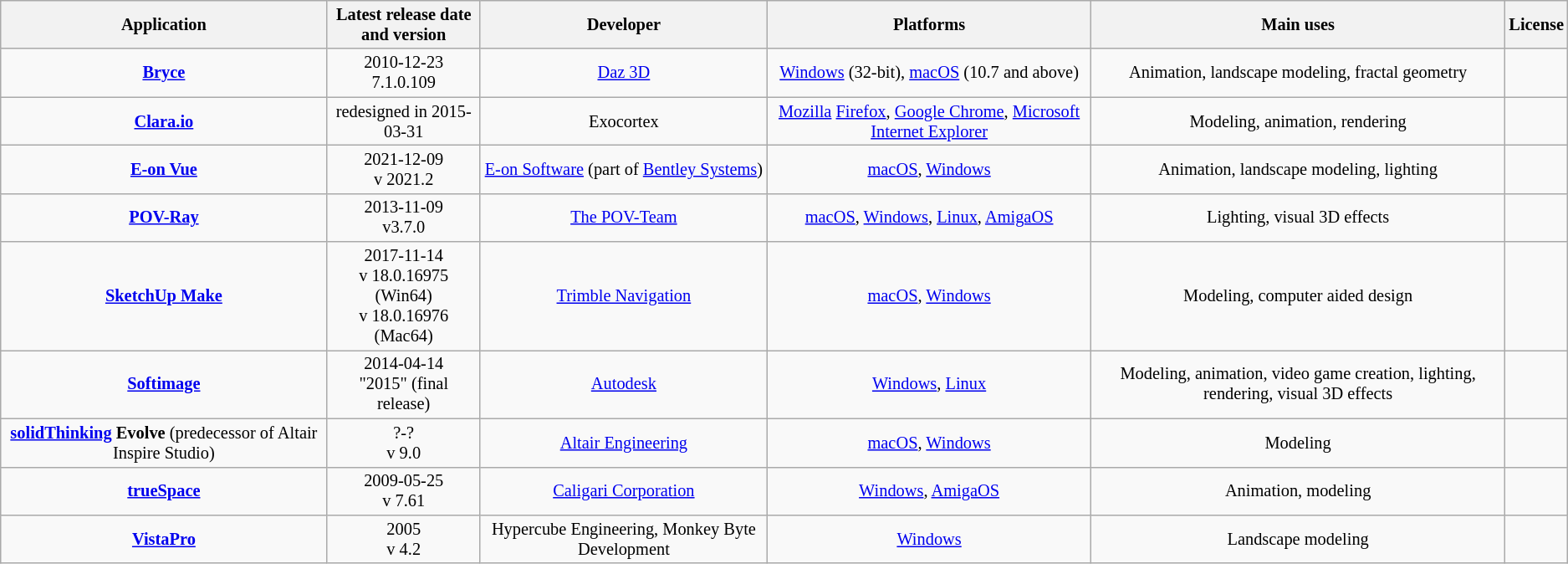<table class="wikitable sortable" style="text-align: center; font-size: 85%; width: auto; table-layout: fixed;">
<tr>
<th>Application</th>
<th>Latest release date <br>and version</th>
<th>Developer</th>
<th>Platforms</th>
<th>Main uses</th>
<th>License</th>
</tr>
<tr>
<td> <strong><a href='#'>Bryce</a></strong></td>
<td> 2010-12-23<br>7.1.0.109</td>
<td> <a href='#'>Daz 3D</a></td>
<td> <a href='#'>Windows</a> (32-bit), <a href='#'>macOS</a> (10.7 and above)</td>
<td> Animation, landscape modeling, fractal geometry</td>
<td> </td>
</tr>
<tr>
<td><strong><a href='#'>Clara.io</a></strong></td>
<td>redesigned in 2015-03-31</td>
<td>Exocortex</td>
<td> <a href='#'>Mozilla</a> <a href='#'>Firefox</a>, <a href='#'>Google Chrome</a>, <a href='#'>Microsoft Internet Explorer</a></td>
<td> Modeling, animation, rendering</td>
<td> </td>
</tr>
<tr>
<td> <strong><a href='#'>E-on Vue</a></strong></td>
<td> 2021-12-09<br>v 2021.2</td>
<td><a href='#'>E-on Software</a> (part of <a href='#'>Bentley Systems</a>)</td>
<td> <a href='#'>macOS</a>, <a href='#'>Windows</a></td>
<td> Animation, landscape modeling, lighting</td>
<td> </td>
</tr>
<tr>
<td> <strong><a href='#'>POV-Ray</a></strong></td>
<td> 2013-11-09<br>v3.7.0</td>
<td><a href='#'>The POV-Team</a></td>
<td> <a href='#'>macOS</a>, <a href='#'>Windows</a>, <a href='#'>Linux</a>, <a href='#'>AmigaOS</a></td>
<td> Lighting, visual 3D effects</td>
<td> </td>
</tr>
<tr>
<td> <strong><a href='#'>SketchUp Make</a></strong></td>
<td> 2017-11-14 <br>v 18.0.16975 (Win64)<br>v 18.0.16976 (Mac64)</td>
<td> <a href='#'>Trimble Navigation</a></td>
<td> <a href='#'>macOS</a>, <a href='#'>Windows</a></td>
<td> Modeling, computer aided design</td>
<td> </td>
</tr>
<tr>
<td> <strong><a href='#'>Softimage</a></strong></td>
<td> 2014-04-14<br>"2015" (final release)</td>
<td> <a href='#'>Autodesk</a></td>
<td> <a href='#'>Windows</a>, <a href='#'>Linux</a></td>
<td> Modeling, animation, video game creation, lighting, rendering, visual 3D effects</td>
<td> </td>
</tr>
<tr>
<td> <strong><a href='#'>solidThinking</a> Evolve</strong> (predecessor of Altair Inspire Studio)</td>
<td> ?-?<br>v 9.0</td>
<td> <a href='#'>Altair Engineering</a></td>
<td> <a href='#'>macOS</a>, <a href='#'>Windows</a></td>
<td> Modeling</td>
<td> </td>
</tr>
<tr>
<td> <strong><a href='#'>trueSpace</a></strong></td>
<td> 2009-05-25<br>v 7.61</td>
<td> <a href='#'>Caligari Corporation</a></td>
<td> <a href='#'>Windows</a>, <a href='#'>AmigaOS</a></td>
<td> Animation, modeling</td>
<td> </td>
</tr>
<tr>
<td> <strong><a href='#'>VistaPro</a></strong></td>
<td> 2005<br>v 4.2</td>
<td> Hypercube Engineering, Monkey Byte Development</td>
<td> <a href='#'>Windows</a></td>
<td> Landscape modeling</td>
<td> </td>
</tr>
</table>
